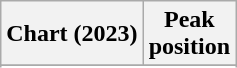<table class="wikitable sortable plainrowheaders" style="text-align:center;">
<tr>
<th scope="col">Chart (2023)</th>
<th scope="col">Peak<br>position</th>
</tr>
<tr>
</tr>
<tr>
</tr>
</table>
